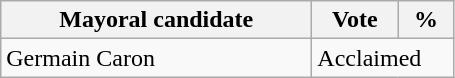<table class="wikitable">
<tr>
<th bgcolor="#DDDDFF" width="200px">Mayoral candidate</th>
<th bgcolor="#DDDDFF" width="50px">Vote</th>
<th bgcolor="#DDDDFF"  width="30px">%</th>
</tr>
<tr>
<td>Germain Caron</td>
<td colspan="2">Acclaimed</td>
</tr>
</table>
